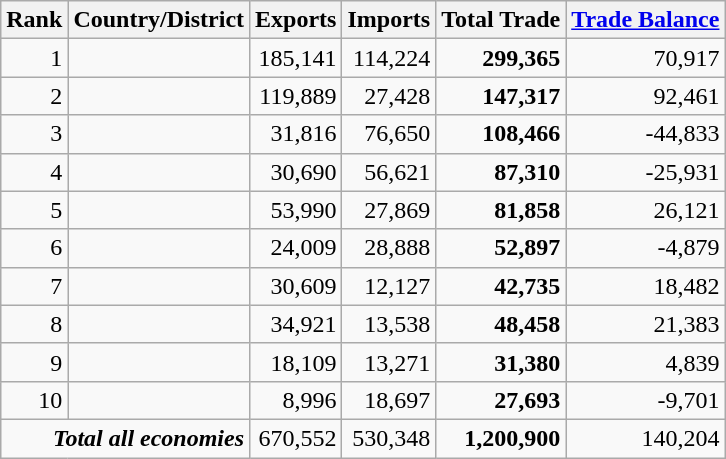<table class="sortable wikitable" style="text-align: right">
<tr>
<th>Rank</th>
<th>Country/District</th>
<th>Exports</th>
<th>Imports</th>
<th>Total Trade</th>
<th><a href='#'>Trade Balance</a></th>
</tr>
<tr>
<td>1</td>
<td align=left><strong></strong></td>
<td>185,141</td>
<td>114,224</td>
<td><strong>299,365</strong></td>
<td>70,917</td>
</tr>
<tr>
<td>2</td>
<td align=left><strong></strong></td>
<td>119,889</td>
<td>27,428</td>
<td><strong>147,317</strong></td>
<td>92,461</td>
</tr>
<tr>
<td>3</td>
<td align=left><strong></strong></td>
<td>31,816</td>
<td>76,650</td>
<td><strong>108,466</strong></td>
<td>-44,833</td>
</tr>
<tr>
<td>4</td>
<td align="left"><strong></strong></td>
<td>30,690</td>
<td>56,621</td>
<td><strong>87,310</strong></td>
<td>-25,931</td>
</tr>
<tr>
<td>5</td>
<td align="left"><strong></strong></td>
<td>53,990</td>
<td>27,869</td>
<td><strong>81,858</strong></td>
<td>26,121</td>
</tr>
<tr>
<td>6</td>
<td align="left"><strong></strong></td>
<td>24,009</td>
<td>28,888</td>
<td><strong>52,897</strong></td>
<td>-4,879</td>
</tr>
<tr>
<td>7</td>
<td align="left"><strong></strong></td>
<td>30,609</td>
<td>12,127</td>
<td><strong>42,735</strong></td>
<td>18,482</td>
</tr>
<tr>
<td>8</td>
<td align="left"><strong></strong></td>
<td>34,921</td>
<td>13,538</td>
<td><strong>48,458</strong></td>
<td>21,383</td>
</tr>
<tr>
<td>9</td>
<td align="left"><strong></strong></td>
<td>18,109</td>
<td>13,271</td>
<td><strong>31,380</strong></td>
<td>4,839</td>
</tr>
<tr>
<td>10</td>
<td align="left"><strong></strong></td>
<td>8,996</td>
<td>18,697</td>
<td><strong>27,693</strong></td>
<td>-9,701</td>
</tr>
<tr class="sortbottom">
<td colspan="2"><strong><em>Total all economies</em></strong> </td>
<td>670,552</td>
<td>530,348</td>
<td><strong>1,200,900</strong></td>
<td>140,204</td>
</tr>
</table>
